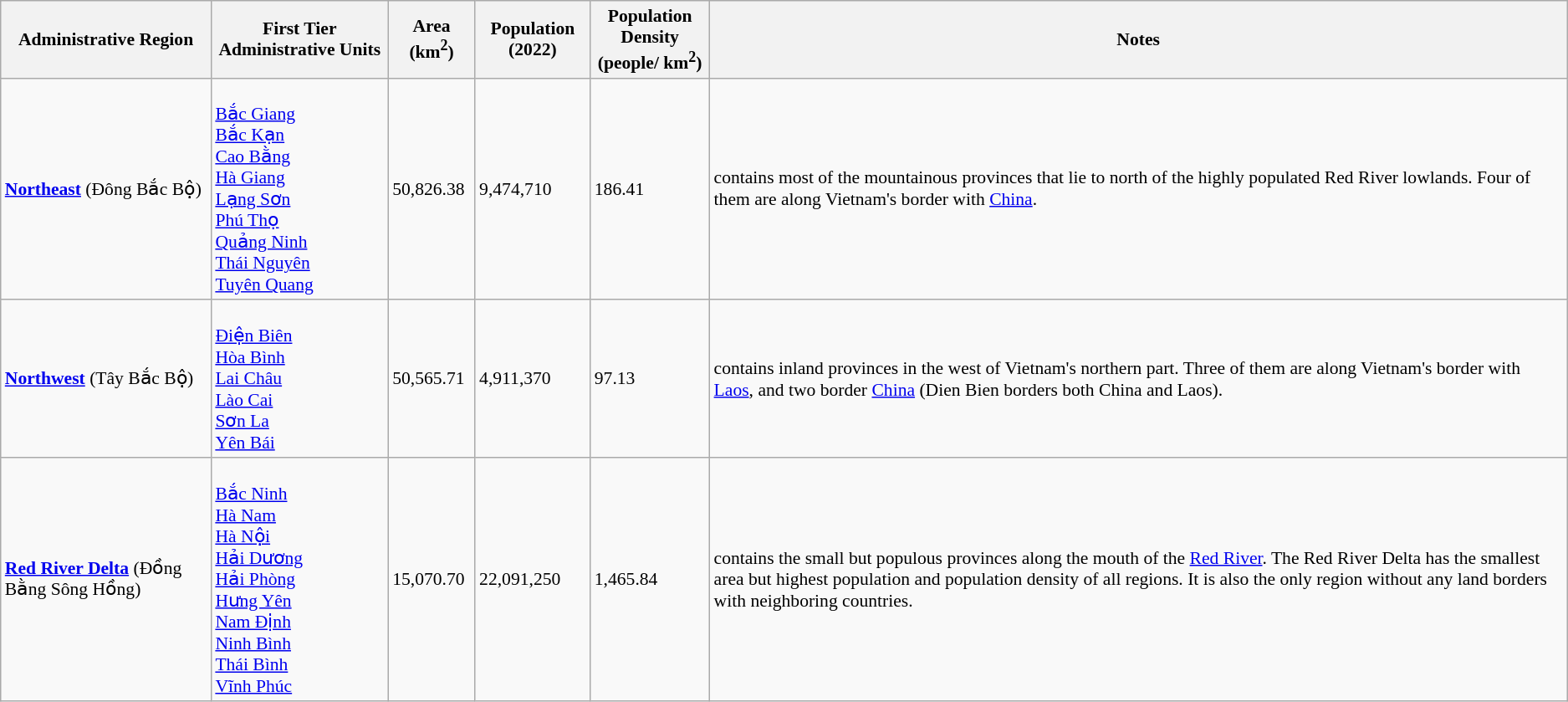<table class="wikitable" border="1" style="font-size:90%">
<tr>
<th>Administrative Region</th>
<th>First Tier Administrative Units</th>
<th>Area (km<sup>2</sup>)</th>
<th>Population (2022)</th>
<th>Population Density<br>(people/ km<sup>2</sup>)</th>
<th>Notes</th>
</tr>
<tr>
<td><strong><a href='#'>Northeast</a></strong> (Đông Bắc Bộ)</td>
<td><br><a href='#'>Bắc Giang</a><br>
<a href='#'>Bắc Kạn</a><br>
<a href='#'>Cao Bằng</a><br>
<a href='#'>Hà Giang</a><br>
<a href='#'>Lạng Sơn</a><br>
<a href='#'>Phú Thọ</a><br>
<a href='#'>Quảng Ninh</a><br>
<a href='#'>Thái Nguyên</a><br>
<a href='#'>Tuyên Quang</a></td>
<td>50,826.38</td>
<td>9,474,710</td>
<td>186.41</td>
<td>contains most of the mountainous provinces that lie to north of the highly populated Red River lowlands. Four of them are along Vietnam's border with <a href='#'>China</a>.</td>
</tr>
<tr>
<td><strong><a href='#'>Northwest</a></strong> (Tây Bắc Bộ)</td>
<td><br><a href='#'>Điện Biên</a><br>
<a href='#'>Hòa Bình</a><br>
<a href='#'>Lai Châu</a><br>
<a href='#'>Lào Cai</a><br>
<a href='#'>Sơn La</a><br>
<a href='#'>Yên Bái</a></td>
<td>50,565.71</td>
<td>4,911,370</td>
<td>97.13</td>
<td>contains inland provinces in the west of Vietnam's northern part. Three of them are along Vietnam's border with <a href='#'>Laos</a>, and two border <a href='#'>China</a> (Dien Bien borders both China and Laos).</td>
</tr>
<tr>
<td><strong><a href='#'>Red River Delta</a></strong> (Đồng Bằng Sông Hồng)</td>
<td><br><a href='#'>Bắc Ninh</a><br>
<a href='#'>Hà Nam</a><br>
<a href='#'>Hà Nội</a> <br>
<a href='#'>Hải Dương</a><br>
<a href='#'>Hải Phòng</a> <br>
<a href='#'>Hưng Yên</a><br>
<a href='#'>Nam Định</a><br>
<a href='#'>Ninh Bình</a><br>
<a href='#'>Thái Bình</a><br>
<a href='#'>Vĩnh Phúc</a></td>
<td>15,070.70</td>
<td>22,091,250</td>
<td>1,465.84</td>
<td>contains the small but populous provinces along the mouth of the <a href='#'>Red River</a>. The Red River Delta has the smallest area but highest population and population density of all regions. It is also the only region without any land borders with neighboring countries.</td>
</tr>
</table>
